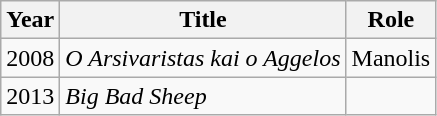<table class="wikitable">
<tr>
<th>Year</th>
<th>Title</th>
<th>Role</th>
</tr>
<tr>
<td>2008</td>
<td><em>O Arsivaristas kai o Aggelos</em></td>
<td>Manolis</td>
</tr>
<tr>
<td>2013</td>
<td><em>Big Bad Sheep</em></td>
<td></td>
</tr>
</table>
